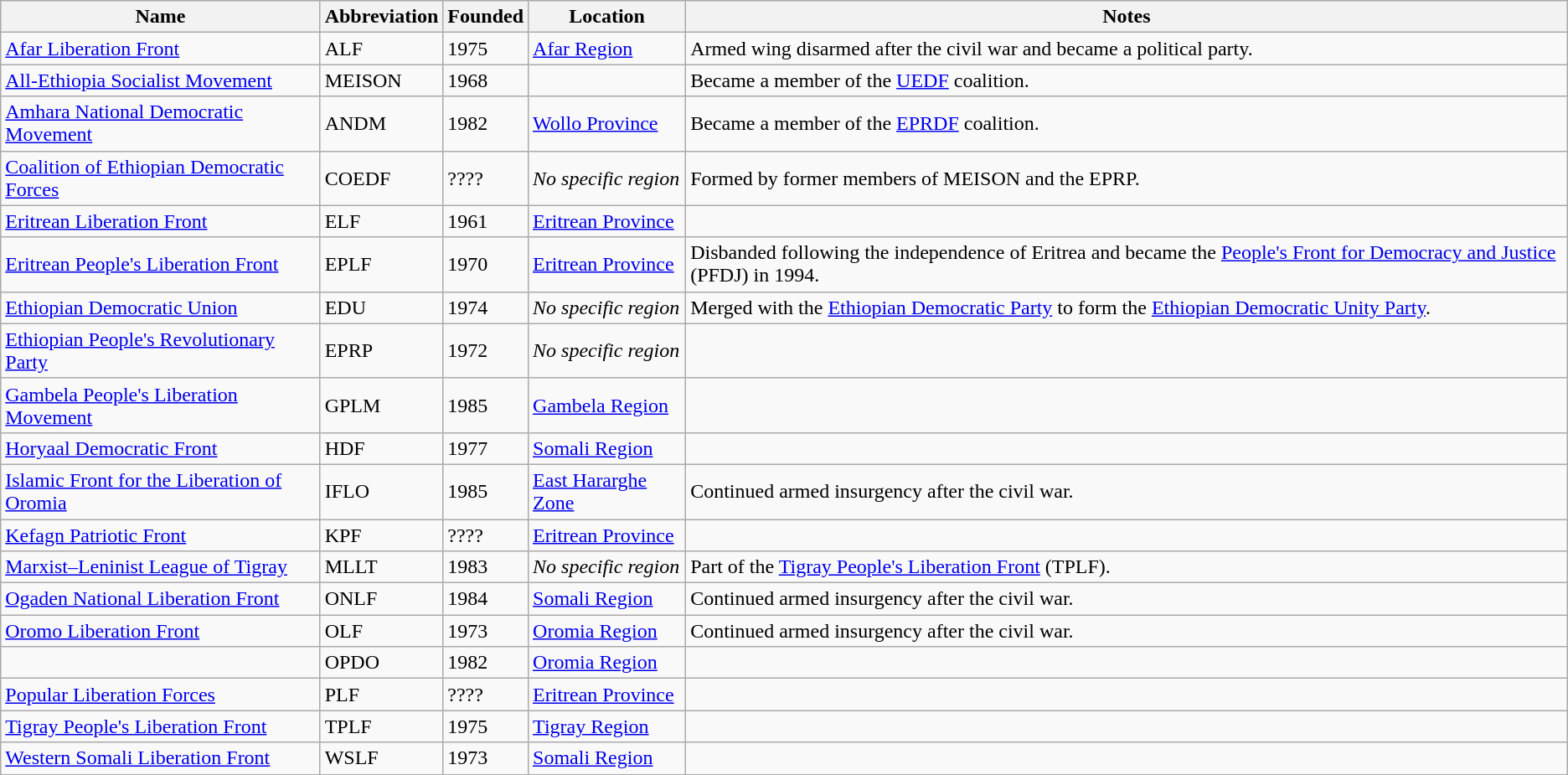<table class="wikitable sortable">
<tr>
<th>Name</th>
<th>Abbreviation</th>
<th>Founded</th>
<th>Location</th>
<th>Notes</th>
</tr>
<tr>
<td> <a href='#'>Afar Liberation Front</a></td>
<td>ALF</td>
<td>1975</td>
<td><a href='#'>Afar Region</a></td>
<td>Armed wing disarmed after the civil war and became a political party.</td>
</tr>
<tr>
<td><a href='#'>All-Ethiopia Socialist Movement</a></td>
<td>MEISON</td>
<td>1968</td>
<td></td>
<td>Became a member of the <a href='#'>UEDF</a> coalition.</td>
</tr>
<tr>
<td><a href='#'>Amhara National Democratic Movement</a></td>
<td>ANDM</td>
<td>1982</td>
<td><a href='#'>Wollo Province</a></td>
<td>Became a member of the <a href='#'>EPRDF</a> coalition.</td>
</tr>
<tr>
<td><a href='#'>Coalition of Ethiopian Democratic Forces</a></td>
<td>COEDF</td>
<td> ????</td>
<td><em>No specific region</em></td>
<td>Formed by former members of MEISON and the EPRP.</td>
</tr>
<tr>
<td> <a href='#'>Eritrean Liberation Front</a></td>
<td>ELF</td>
<td>1961</td>
<td><a href='#'>Eritrean Province</a></td>
<td></td>
</tr>
<tr>
<td> <a href='#'>Eritrean People's Liberation Front</a></td>
<td>EPLF</td>
<td>1970</td>
<td><a href='#'>Eritrean Province</a></td>
<td>Disbanded following the independence of Eritrea and became the <a href='#'>People's Front for Democracy and Justice</a> (PFDJ) in 1994.</td>
</tr>
<tr>
<td><a href='#'>Ethiopian Democratic Union</a></td>
<td>EDU</td>
<td>1974</td>
<td><em>No specific region</em></td>
<td>Merged with the <a href='#'>Ethiopian Democratic Party</a> to form the <a href='#'>Ethiopian Democratic Unity Party</a>.</td>
</tr>
<tr>
<td> <a href='#'>Ethiopian People's Revolutionary Party</a></td>
<td>EPRP</td>
<td>1972</td>
<td><em>No specific region</em></td>
<td></td>
</tr>
<tr>
<td> <a href='#'>Gambela People's Liberation Movement</a></td>
<td>GPLM</td>
<td>1985</td>
<td><a href='#'>Gambela Region</a></td>
<td></td>
</tr>
<tr>
<td><a href='#'>Horyaal Democratic Front</a></td>
<td>HDF</td>
<td>1977</td>
<td><a href='#'>Somali Region</a></td>
<td></td>
</tr>
<tr>
<td> <a href='#'>Islamic Front for the Liberation of Oromia</a></td>
<td>IFLO</td>
<td>1985</td>
<td><a href='#'>East Hararghe Zone</a></td>
<td>Continued armed insurgency after the civil war.</td>
</tr>
<tr>
<td><a href='#'>Kefagn Patriotic Front</a></td>
<td>KPF</td>
<td> ????</td>
<td><a href='#'>Eritrean Province</a></td>
<td></td>
</tr>
<tr>
<td><a href='#'>Marxist–Leninist League of Tigray</a></td>
<td>MLLT</td>
<td>1983</td>
<td><em>No specific region</em></td>
<td>Part of the <a href='#'>Tigray People's Liberation Front</a> (TPLF).</td>
</tr>
<tr>
<td> <a href='#'>Ogaden National Liberation Front</a></td>
<td>ONLF</td>
<td>1984</td>
<td><a href='#'>Somali Region</a></td>
<td>Continued armed insurgency after the civil war.</td>
</tr>
<tr>
<td> <a href='#'>Oromo Liberation Front</a></td>
<td>OLF</td>
<td>1973</td>
<td><a href='#'>Oromia Region</a></td>
<td>Continued armed insurgency after the civil war.</td>
</tr>
<tr>
<td></td>
<td>OPDO</td>
<td>1982</td>
<td><a href='#'>Oromia Region</a></td>
<td></td>
</tr>
<tr>
<td><a href='#'>Popular Liberation Forces</a></td>
<td>PLF</td>
<td> ????</td>
<td><a href='#'>Eritrean Province</a></td>
<td></td>
</tr>
<tr>
<td> <a href='#'>Tigray People's Liberation Front</a></td>
<td>TPLF</td>
<td>1975</td>
<td><a href='#'>Tigray Region</a></td>
<td></td>
</tr>
<tr>
<td> <a href='#'>Western Somali Liberation Front</a></td>
<td>WSLF</td>
<td>1973</td>
<td><a href='#'>Somali Region</a></td>
<td></td>
</tr>
</table>
